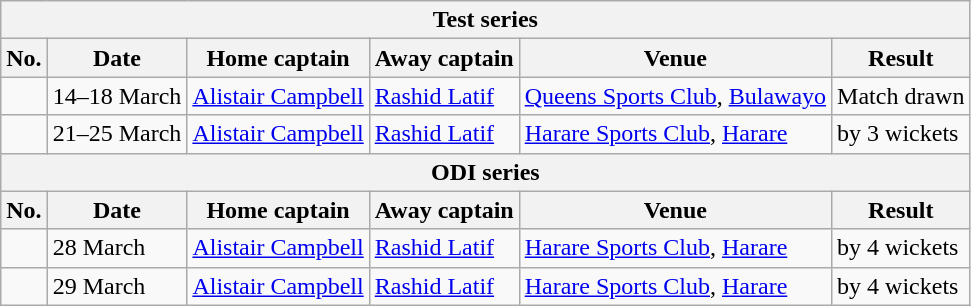<table class="wikitable">
<tr>
<th colspan="9">Test series</th>
</tr>
<tr>
<th>No.</th>
<th>Date</th>
<th>Home captain</th>
<th>Away captain</th>
<th>Venue</th>
<th>Result</th>
</tr>
<tr>
<td></td>
<td>14–18 March</td>
<td><a href='#'>Alistair Campbell</a></td>
<td><a href='#'>Rashid Latif</a></td>
<td><a href='#'>Queens Sports Club</a>, <a href='#'>Bulawayo</a></td>
<td>Match drawn</td>
</tr>
<tr>
<td></td>
<td>21–25 March</td>
<td><a href='#'>Alistair Campbell</a></td>
<td><a href='#'>Rashid Latif</a></td>
<td><a href='#'>Harare Sports Club</a>, <a href='#'>Harare</a></td>
<td> by 3 wickets</td>
</tr>
<tr>
<th colspan="9">ODI series</th>
</tr>
<tr>
<th>No.</th>
<th>Date</th>
<th>Home captain</th>
<th>Away captain</th>
<th>Venue</th>
<th>Result</th>
</tr>
<tr>
<td></td>
<td>28 March</td>
<td><a href='#'>Alistair Campbell</a></td>
<td><a href='#'>Rashid Latif</a></td>
<td><a href='#'>Harare Sports Club</a>, <a href='#'>Harare</a></td>
<td> by 4 wickets</td>
</tr>
<tr>
<td></td>
<td>29 March</td>
<td><a href='#'>Alistair Campbell</a></td>
<td><a href='#'>Rashid Latif</a></td>
<td><a href='#'>Harare Sports Club</a>, <a href='#'>Harare</a></td>
<td> by 4 wickets</td>
</tr>
</table>
